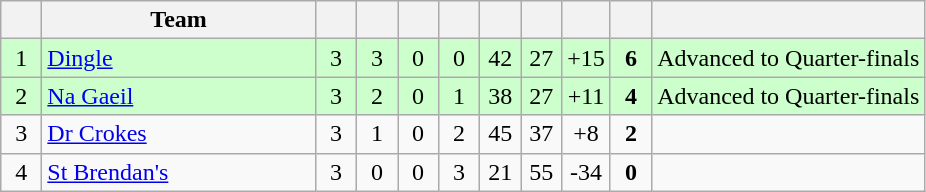<table class="wikitable" style="text-align:center">
<tr>
<th width="20"></th>
<th style="width:175px;">Team</th>
<th width="20"></th>
<th width="20"></th>
<th width="20"></th>
<th width="20"></th>
<th width="20"></th>
<th width="20"></th>
<th width="20"></th>
<th width="20"></th>
<th style="width:175px;"></th>
</tr>
<tr style="background:#cfc;">
<td>1</td>
<td style="text-align:left;"> <a href='#'>Dingle</a></td>
<td>3</td>
<td>3</td>
<td>0</td>
<td>0</td>
<td>42</td>
<td>27</td>
<td>+15</td>
<td><strong>6</strong></td>
<td>Advanced to Quarter-finals</td>
</tr>
<tr style="background:#cfc;">
<td>2</td>
<td style="text-align:left;"> <a href='#'>Na Gaeil</a></td>
<td>3</td>
<td>2</td>
<td>0</td>
<td>1</td>
<td>38</td>
<td>27</td>
<td>+11</td>
<td><strong>4</strong></td>
<td>Advanced to Quarter-finals</td>
</tr>
<tr>
<td>3</td>
<td style="text-align:left;"> <a href='#'>Dr Crokes</a></td>
<td>3</td>
<td>1</td>
<td>0</td>
<td>2</td>
<td>45</td>
<td>37</td>
<td>+8</td>
<td><strong>2</strong></td>
<td></td>
</tr>
<tr>
<td>4</td>
<td style="text-align:left;"> <a href='#'>St Brendan's</a></td>
<td>3</td>
<td>0</td>
<td>0</td>
<td>3</td>
<td>21</td>
<td>55</td>
<td>-34</td>
<td><strong>0</strong></td>
<td></td>
</tr>
</table>
